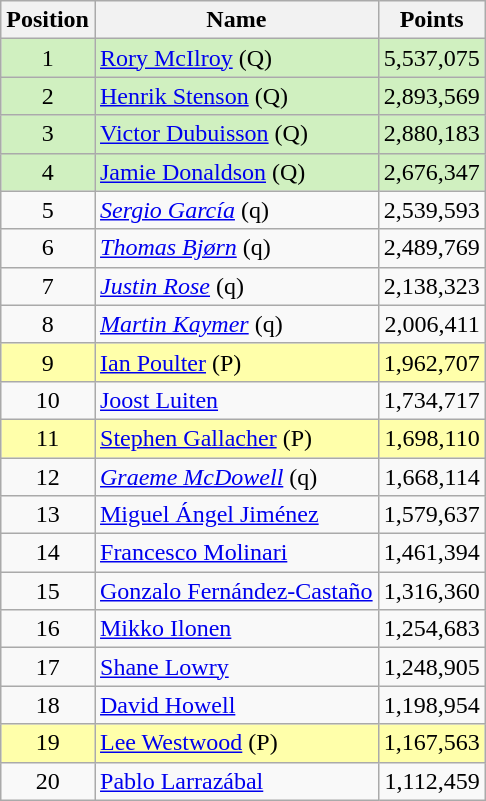<table class="wikitable">
<tr>
<th>Position</th>
<th>Name</th>
<th>Points</th>
</tr>
<tr style="background:#d0f0c0;">
<td align=center>1</td>
<td><a href='#'>Rory McIlroy</a> (Q)</td>
<td align=right>5,537,075</td>
</tr>
<tr style="background:#d0f0c0;">
<td align=center>2</td>
<td><a href='#'>Henrik Stenson</a> (Q)</td>
<td align=right>2,893,569</td>
</tr>
<tr style="background:#d0f0c0;">
<td align=center>3</td>
<td><a href='#'>Victor Dubuisson</a> (Q)</td>
<td align=right>2,880,183</td>
</tr>
<tr style="background:#d0f0c0;">
<td align=center>4</td>
<td><a href='#'>Jamie Donaldson</a> (Q)</td>
<td align=right>2,676,347</td>
</tr>
<tr>
<td align=center>5</td>
<td><em><a href='#'>Sergio García</a></em> (q)</td>
<td align=right>2,539,593</td>
</tr>
<tr>
<td align=center>6</td>
<td><em><a href='#'>Thomas Bjørn</a></em> (q)</td>
<td align=right>2,489,769</td>
</tr>
<tr>
<td align=center>7</td>
<td><em><a href='#'>Justin Rose</a></em> (q)</td>
<td align=right>2,138,323</td>
</tr>
<tr>
<td align=center>8</td>
<td><em><a href='#'>Martin Kaymer</a></em> (q)</td>
<td align=right>2,006,411</td>
</tr>
<tr style="background:#ffa;">
<td align=center>9</td>
<td><a href='#'>Ian Poulter</a> (P)</td>
<td align=right>1,962,707</td>
</tr>
<tr>
<td align=center>10</td>
<td><a href='#'>Joost Luiten</a></td>
<td align=right>1,734,717</td>
</tr>
<tr style="background:#ffa;">
<td align=center>11</td>
<td><a href='#'>Stephen Gallacher</a> (P)</td>
<td align=right>1,698,110</td>
</tr>
<tr>
<td align=center>12</td>
<td><em><a href='#'>Graeme McDowell</a></em> (q)</td>
<td align=right>1,668,114</td>
</tr>
<tr>
<td align=center>13</td>
<td><a href='#'>Miguel Ángel Jiménez</a></td>
<td align=right>1,579,637</td>
</tr>
<tr>
<td align=center>14</td>
<td><a href='#'>Francesco Molinari</a></td>
<td align=right>1,461,394</td>
</tr>
<tr>
<td align=center>15</td>
<td><a href='#'>Gonzalo Fernández-Castaño</a></td>
<td align=right>1,316,360</td>
</tr>
<tr>
<td align=center>16</td>
<td><a href='#'>Mikko Ilonen</a></td>
<td align=right>1,254,683</td>
</tr>
<tr>
<td align=center>17</td>
<td><a href='#'>Shane Lowry</a></td>
<td align=right>1,248,905</td>
</tr>
<tr>
<td align=center>18</td>
<td><a href='#'>David Howell</a></td>
<td align=right>1,198,954</td>
</tr>
<tr style="background:#ffa;">
<td align=center>19</td>
<td><a href='#'>Lee Westwood</a> (P)</td>
<td align=right>1,167,563</td>
</tr>
<tr>
<td align=center>20</td>
<td><a href='#'>Pablo Larrazábal</a></td>
<td align=right>1,112,459</td>
</tr>
</table>
